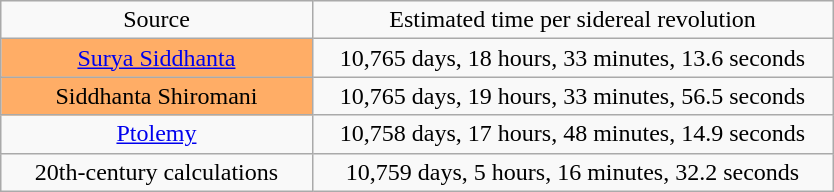<table class="wikitable"  style="margin:auto;">
<tr style="text-align: center;">
<td width="200">Source</td>
<td width="340">Estimated time per sidereal revolution</td>
</tr>
<tr style="text-align: center;">
<td width="200" style="background: #ffad66;"><a href='#'>Surya Siddhanta</a></td>
<td width="340">10,765 days, 18 hours, 33 minutes, 13.6 seconds</td>
</tr>
<tr style="text-align: center;">
<td width="200" style="background: #ffad66;">Siddhanta Shiromani</td>
<td width="340">10,765 days, 19 hours, 33 minutes, 56.5 seconds</td>
</tr>
<tr style="text-align: center;">
<td width="200"><a href='#'>Ptolemy</a></td>
<td width="340">10,758 days, 17 hours, 48 minutes, 14.9 seconds</td>
</tr>
<tr style="text-align: center;">
<td width="200">20th-century calculations</td>
<td width="340">10,759 days, 5 hours, 16 minutes, 32.2 seconds</td>
</tr>
</table>
